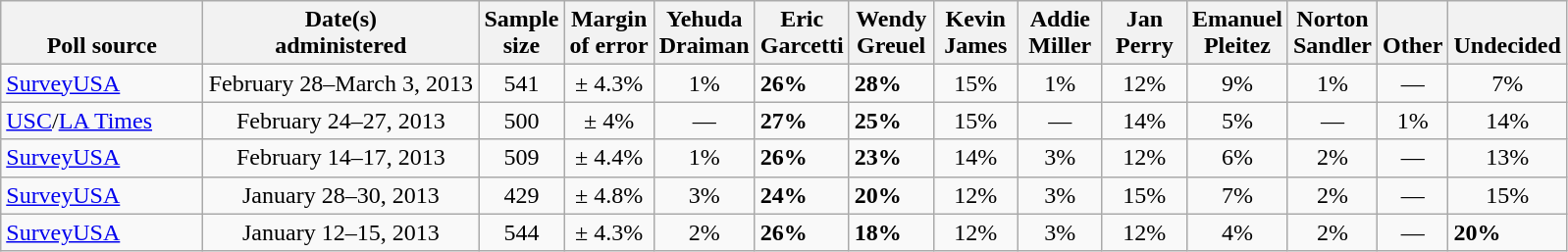<table class="wikitable">
<tr valign= bottom>
<th style="width:130px;">Poll source</th>
<th style="width:180px;">Date(s)<br>administered</th>
<th>Sample<br>size</th>
<th>Margin<br>of error</th>
<th style="width:50px;">Yehuda<br>Draiman</th>
<th style="width:50px;">Eric<br>Garcetti</th>
<th style="width:50px;">Wendy<br>Greuel</th>
<th style="width:50px;">Kevin<br>James</th>
<th style="width:50px;">Addie<br>Miller</th>
<th style="width:50px;">Jan<br>Perry</th>
<th style="width:50px;">Emanuel<br>Pleitez</th>
<th style="width:50px;">Norton<br>Sandler</th>
<th>Other</th>
<th>Undecided</th>
</tr>
<tr>
<td><a href='#'>SurveyUSA</a></td>
<td align=center>February 28–March 3, 2013</td>
<td align=center>541</td>
<td align=center>± 4.3%</td>
<td align=center>1%</td>
<td><strong>26%</strong></td>
<td><strong>28%</strong></td>
<td align=center>15%</td>
<td align=center>1%</td>
<td align=center>12%</td>
<td align=center>9%</td>
<td align=center>1%</td>
<td align=center>—</td>
<td align=center>7%</td>
</tr>
<tr>
<td><a href='#'>USC</a>/<a href='#'>LA Times</a></td>
<td align=center>February 24–27, 2013</td>
<td align=center>500</td>
<td align=center>± 4%</td>
<td align=center>—</td>
<td><strong>27%</strong></td>
<td><strong>25%</strong></td>
<td align=center>15%</td>
<td align=center>—</td>
<td align=center>14%</td>
<td align=center>5%</td>
<td align=center>—</td>
<td align=center>1%</td>
<td align=center>14%</td>
</tr>
<tr>
<td><a href='#'>SurveyUSA</a></td>
<td align=center>February 14–17, 2013</td>
<td align=center>509</td>
<td align=center>± 4.4%</td>
<td align=center>1%</td>
<td><strong>26%</strong></td>
<td><strong>23%</strong></td>
<td align=center>14%</td>
<td align=center>3%</td>
<td align=center>12%</td>
<td align=center>6%</td>
<td align=center>2%</td>
<td align=center>—</td>
<td align=center>13%</td>
</tr>
<tr>
<td><a href='#'>SurveyUSA</a></td>
<td align=center>January 28–30, 2013</td>
<td align=center>429</td>
<td align=center>± 4.8%</td>
<td align=center>3%</td>
<td><strong>24%</strong></td>
<td><strong>20%</strong></td>
<td align=center>12%</td>
<td align=center>3%</td>
<td align=center>15%</td>
<td align=center>7%</td>
<td align=center>2%</td>
<td align=center>—</td>
<td align=center>15%</td>
</tr>
<tr>
<td><a href='#'>SurveyUSA</a></td>
<td align=center>January 12–15, 2013</td>
<td align=center>544</td>
<td align=center>± 4.3%</td>
<td align=center>2%</td>
<td><strong>26%</strong></td>
<td><strong>18%</strong></td>
<td align=center>12%</td>
<td align=center>3%</td>
<td align=center>12%</td>
<td align=center>4%</td>
<td align=center>2%</td>
<td align=center>—</td>
<td><strong>20%</strong></td>
</tr>
</table>
